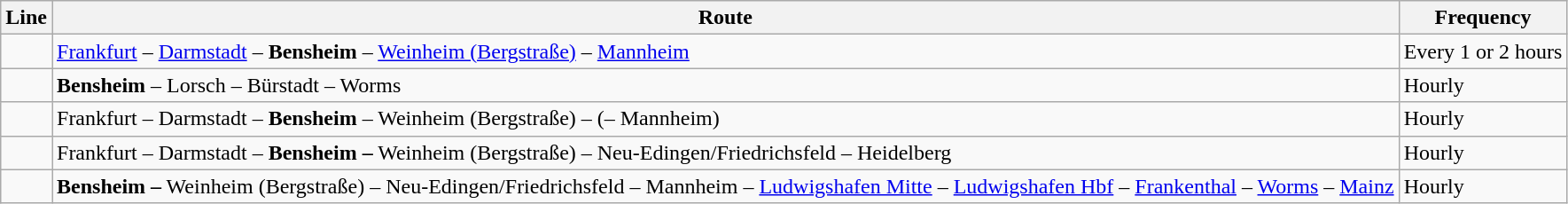<table class="wikitable">
<tr>
<th>Line</th>
<th>Route</th>
<th>Frequency</th>
</tr>
<tr>
<td></td>
<td><a href='#'>Frankfurt</a> – <a href='#'>Darmstadt</a> – <strong>Bensheim</strong> – <a href='#'>Weinheim (Bergstraße)</a> – <a href='#'>Mannheim</a></td>
<td>Every 1 or 2 hours</td>
</tr>
<tr>
<td></td>
<td><strong>Bensheim</strong> – Lorsch – Bürstadt – Worms</td>
<td>Hourly</td>
</tr>
<tr>
<td></td>
<td>Frankfurt – Darmstadt – <strong>Bensheim</strong> – Weinheim (Bergstraße) –  (– Mannheim)</td>
<td>Hourly</td>
</tr>
<tr>
<td></td>
<td>Frankfurt – Darmstadt – <strong>Bensheim –</strong> Weinheim (Bergstraße) – Neu-Edingen/Friedrichsfeld – Heidelberg</td>
<td>Hourly</td>
</tr>
<tr>
<td></td>
<td><strong>Bensheim –</strong> Weinheim (Bergstraße) – Neu-Edingen/Friedrichsfeld – Mannheim – <a href='#'>Ludwigshafen Mitte</a> – <a href='#'>Ludwigshafen Hbf</a> – <a href='#'>Frankenthal</a> – <a href='#'>Worms</a> – <a href='#'>Mainz</a></td>
<td>Hourly</td>
</tr>
</table>
